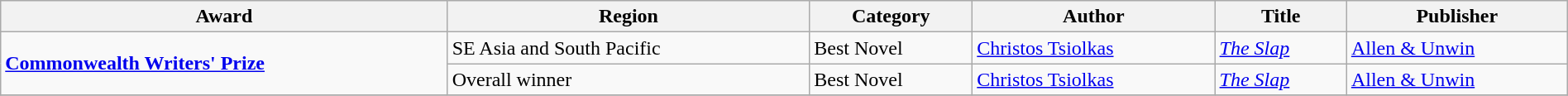<table class="wikitable" width=100%>
<tr>
<th>Award</th>
<th>Region</th>
<th>Category</th>
<th>Author</th>
<th>Title</th>
<th>Publisher</th>
</tr>
<tr>
<td rowspan=2><strong><a href='#'>Commonwealth Writers' Prize</a></strong></td>
<td>SE Asia and South Pacific</td>
<td>Best Novel</td>
<td><a href='#'>Christos Tsiolkas</a></td>
<td><em><a href='#'>The Slap</a></em></td>
<td><a href='#'>Allen & Unwin</a></td>
</tr>
<tr>
<td>Overall winner</td>
<td>Best Novel</td>
<td><a href='#'>Christos Tsiolkas</a></td>
<td><em><a href='#'>The Slap</a></em></td>
<td><a href='#'>Allen & Unwin</a></td>
</tr>
<tr>
</tr>
</table>
